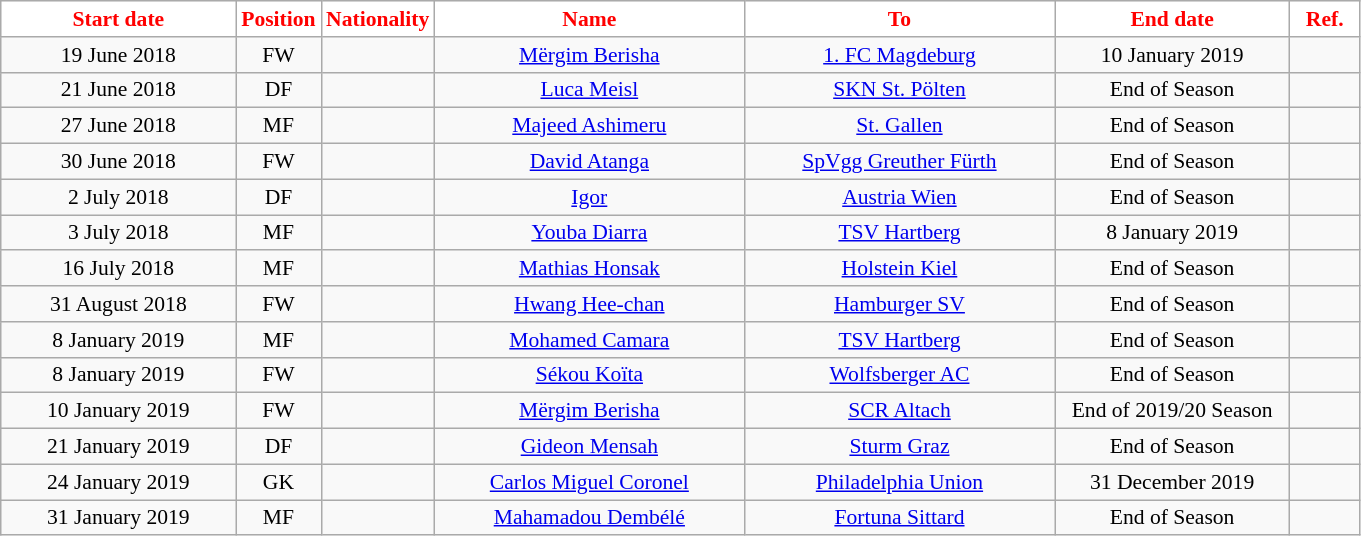<table class="wikitable"  style="text-align:center; font-size:90%; ">
<tr>
<th style="background:#FFFFFF; color:#FF0000; width:150px;">Start date</th>
<th style="background:#FFFFFF; color:#FF0000; width:50px;">Position</th>
<th style="background:#FFFFFF; color:#FF0000; width:50px;">Nationality</th>
<th style="background:#FFFFFF; color:#FF0000; width:200px;">Name</th>
<th style="background:#FFFFFF; color:#FF0000; width:200px;">To</th>
<th style="background:#FFFFFF; color:#FF0000; width:150px;">End date</th>
<th style="background:#FFFFFF; color:#FF0000; width:40px;">Ref.</th>
</tr>
<tr>
<td>19 June 2018</td>
<td>FW</td>
<td></td>
<td><a href='#'>Mërgim Berisha</a></td>
<td><a href='#'>1. FC Magdeburg</a></td>
<td>10 January 2019</td>
<td></td>
</tr>
<tr>
<td>21 June 2018</td>
<td>DF</td>
<td></td>
<td><a href='#'>Luca Meisl</a></td>
<td><a href='#'>SKN St. Pölten</a></td>
<td>End of Season</td>
<td></td>
</tr>
<tr>
<td>27 June 2018</td>
<td>MF</td>
<td></td>
<td><a href='#'>Majeed Ashimeru</a></td>
<td><a href='#'>St. Gallen</a></td>
<td>End of Season</td>
<td></td>
</tr>
<tr>
<td>30 June 2018</td>
<td>FW</td>
<td></td>
<td><a href='#'>David Atanga</a></td>
<td><a href='#'>SpVgg Greuther Fürth</a></td>
<td>End of Season</td>
<td></td>
</tr>
<tr>
<td>2 July 2018</td>
<td>DF</td>
<td></td>
<td><a href='#'>Igor</a></td>
<td><a href='#'>Austria Wien</a></td>
<td>End of Season</td>
<td></td>
</tr>
<tr>
<td>3 July 2018</td>
<td>MF</td>
<td></td>
<td><a href='#'>Youba Diarra</a></td>
<td><a href='#'>TSV Hartberg</a></td>
<td>8 January 2019</td>
<td></td>
</tr>
<tr>
<td>16 July 2018</td>
<td>MF</td>
<td></td>
<td><a href='#'>Mathias Honsak</a></td>
<td><a href='#'>Holstein Kiel</a></td>
<td>End of Season</td>
<td></td>
</tr>
<tr>
<td>31 August 2018</td>
<td>FW</td>
<td></td>
<td><a href='#'>Hwang Hee-chan</a></td>
<td><a href='#'>Hamburger SV</a></td>
<td>End of Season</td>
<td></td>
</tr>
<tr>
<td>8 January 2019</td>
<td>MF</td>
<td></td>
<td><a href='#'>Mohamed Camara</a></td>
<td><a href='#'>TSV Hartberg</a></td>
<td>End of Season</td>
<td></td>
</tr>
<tr>
<td>8 January 2019</td>
<td>FW</td>
<td></td>
<td><a href='#'>Sékou Koïta</a></td>
<td><a href='#'>Wolfsberger AC</a></td>
<td>End of Season</td>
<td></td>
</tr>
<tr>
<td>10 January 2019</td>
<td>FW</td>
<td></td>
<td><a href='#'>Mërgim Berisha</a></td>
<td><a href='#'>SCR Altach</a></td>
<td>End of 2019/20 Season</td>
<td></td>
</tr>
<tr>
<td>21 January 2019</td>
<td>DF</td>
<td></td>
<td><a href='#'>Gideon Mensah</a></td>
<td><a href='#'>Sturm Graz</a></td>
<td>End of Season</td>
<td></td>
</tr>
<tr>
<td>24 January 2019</td>
<td>GK</td>
<td></td>
<td><a href='#'>Carlos Miguel Coronel</a></td>
<td><a href='#'>Philadelphia Union</a></td>
<td>31 December 2019</td>
<td></td>
</tr>
<tr>
<td>31 January 2019</td>
<td>MF</td>
<td></td>
<td><a href='#'>Mahamadou Dembélé</a></td>
<td><a href='#'>Fortuna Sittard</a></td>
<td>End of Season</td>
<td></td>
</tr>
</table>
